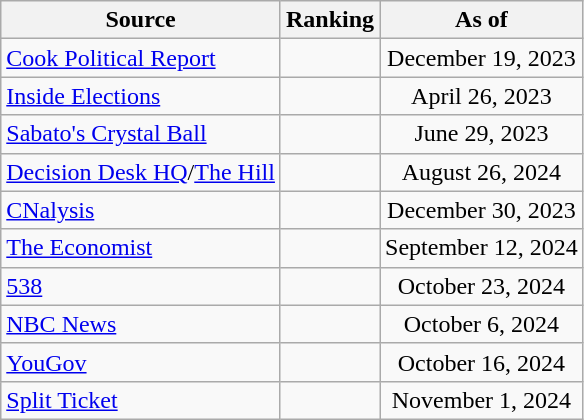<table class="wikitable" style="text-align:center">
<tr>
<th>Source</th>
<th>Ranking</th>
<th>As of</th>
</tr>
<tr>
<td align=left><a href='#'>Cook Political Report</a></td>
<td></td>
<td>December 19, 2023</td>
</tr>
<tr>
<td align=left><a href='#'>Inside Elections</a></td>
<td></td>
<td>April 26, 2023</td>
</tr>
<tr>
<td align=left><a href='#'>Sabato's Crystal Ball</a></td>
<td></td>
<td>June 29, 2023</td>
</tr>
<tr>
<td align=left><a href='#'>Decision Desk HQ</a>/<a href='#'>The Hill</a></td>
<td></td>
<td>August 26, 2024</td>
</tr>
<tr>
<td align=left><a href='#'>CNalysis</a></td>
<td></td>
<td>December 30, 2023</td>
</tr>
<tr>
<td align=left><a href='#'>The Economist</a></td>
<td></td>
<td>September 12, 2024</td>
</tr>
<tr>
<td align="left"><a href='#'>538</a></td>
<td></td>
<td>October 23, 2024</td>
</tr>
<tr>
<td align="left"><a href='#'>NBC News</a></td>
<td></td>
<td>October 6, 2024</td>
</tr>
<tr>
<td align="left"><a href='#'>YouGov</a></td>
<td></td>
<td>October 16, 2024</td>
</tr>
<tr>
<td align="left"><a href='#'>Split Ticket</a></td>
<td></td>
<td>November 1, 2024</td>
</tr>
</table>
